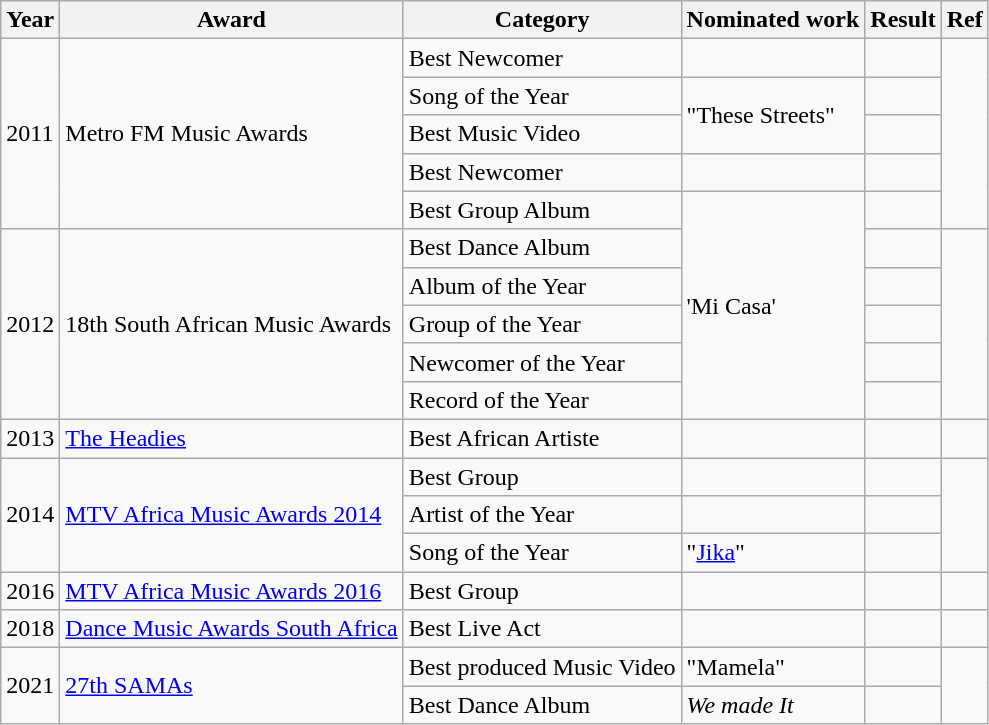<table class=wikitable>
<tr>
<th>Year</th>
<th>Award</th>
<th>Category</th>
<th>Nominated work</th>
<th>Result</th>
<th>Ref</th>
</tr>
<tr>
<td rowspan="5">2011</td>
<td rowspan="5">Metro FM Music Awards</td>
<td>Best Newcomer</td>
<td></td>
<td></td>
<td rowspan="5"></td>
</tr>
<tr>
<td>Song of the Year</td>
<td rowspan="2">"These Streets"</td>
<td></td>
</tr>
<tr>
<td>Best Music Video</td>
<td></td>
</tr>
<tr>
<td>Best Newcomer</td>
<td></td>
<td></td>
</tr>
<tr>
<td>Best Group Album</td>
<td rowspan="6">'Mi Casa'</td>
<td></td>
</tr>
<tr>
<td rowspan="5">2012</td>
<td rowspan="5">18th South African Music Awards</td>
<td>Best Dance Album</td>
<td></td>
<td rowspan="5"></td>
</tr>
<tr>
<td>Album of the Year</td>
<td></td>
</tr>
<tr>
<td>Group of the Year</td>
<td></td>
</tr>
<tr>
<td>Newcomer of the Year</td>
<td></td>
</tr>
<tr>
<td>Record of the Year</td>
<td></td>
</tr>
<tr>
<td>2013</td>
<td><a href='#'>The Headies</a></td>
<td>Best African Artiste</td>
<td></td>
<td></td>
<td></td>
</tr>
<tr>
<td rowspan="3">2014</td>
<td rowspan="3"><a href='#'>MTV Africa Music Awards 2014</a></td>
<td>Best Group</td>
<td></td>
<td></td>
<td rowspan="3"></td>
</tr>
<tr>
<td>Artist of the Year</td>
<td></td>
<td></td>
</tr>
<tr>
<td>Song of the Year</td>
<td>"<a href='#'>Jika</a>"</td>
<td></td>
</tr>
<tr>
<td>2016</td>
<td><a href='#'>MTV Africa Music Awards 2016</a></td>
<td>Best Group</td>
<td></td>
<td></td>
<td></td>
</tr>
<tr>
<td>2018</td>
<td><a href='#'>Dance Music Awards South Africa</a></td>
<td>Best Live Act</td>
<td></td>
<td></td>
<td></td>
</tr>
<tr>
<td rowspan="2">2021</td>
<td rowspan="2"><a href='#'>27th SAMAs</a></td>
<td>Best produced Music Video</td>
<td>"Mamela"</td>
<td></td>
<td rowspan =2></td>
</tr>
<tr>
<td>Best Dance Album</td>
<td><em>We made It</em></td>
<td></td>
</tr>
</table>
